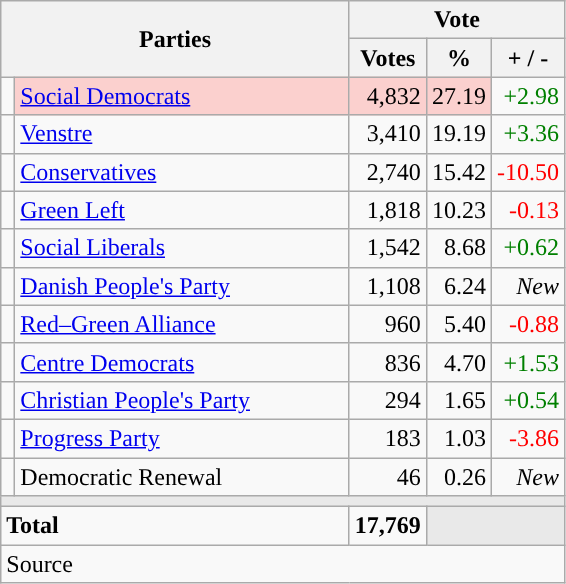<table class="wikitable" style="text-align:right;">
<tr>
<th style="text-align:centre;" rowspan="2" colspan="2" width="225">Parties</th>
<th colspan="3">Vote</th>
</tr>
<tr>
<th width="15">Votes</th>
<th width="15">%</th>
<th width="15">+ / -</th>
</tr>
<tr>
<td width="2" style="color:inherit;background:"></td>
<td bgcolor=#fbd0ce  align="left"><a href='#'>Social Democrats</a></td>
<td bgcolor=#fbd0ce>4,832</td>
<td bgcolor=#fbd0ce>27.19</td>
<td style=color:green;>+2.98</td>
</tr>
<tr>
<td width="2" style="color:inherit;background:"></td>
<td align="left"><a href='#'>Venstre</a></td>
<td>3,410</td>
<td>19.19</td>
<td style=color:green;>+3.36</td>
</tr>
<tr>
<td width="2" style="color:inherit;background:"></td>
<td align="left"><a href='#'>Conservatives</a></td>
<td>2,740</td>
<td>15.42</td>
<td style=color:red;>-10.50</td>
</tr>
<tr>
<td width="2" style="color:inherit;background:"></td>
<td align="left"><a href='#'>Green Left</a></td>
<td>1,818</td>
<td>10.23</td>
<td style=color:red;>-0.13</td>
</tr>
<tr>
<td width="2" style="color:inherit;background:"></td>
<td align="left"><a href='#'>Social Liberals</a></td>
<td>1,542</td>
<td>8.68</td>
<td style=color:green;>+0.62</td>
</tr>
<tr>
<td width="2" style="color:inherit;background:"></td>
<td align="left"><a href='#'>Danish People's Party</a></td>
<td>1,108</td>
<td>6.24</td>
<td><em>New</em></td>
</tr>
<tr>
<td width="2" style="color:inherit;background:"></td>
<td align="left"><a href='#'>Red–Green Alliance</a></td>
<td>960</td>
<td>5.40</td>
<td style=color:red;>-0.88</td>
</tr>
<tr>
<td width="2" style="color:inherit;background:"></td>
<td align="left"><a href='#'>Centre Democrats</a></td>
<td>836</td>
<td>4.70</td>
<td style=color:green;>+1.53</td>
</tr>
<tr>
<td width="2" style="color:inherit;background:"></td>
<td align="left"><a href='#'>Christian People's Party</a></td>
<td>294</td>
<td>1.65</td>
<td style=color:green;>+0.54</td>
</tr>
<tr>
<td width="2" style="color:inherit;background:"></td>
<td align="left"><a href='#'>Progress Party</a></td>
<td>183</td>
<td>1.03</td>
<td style=color:red;>-3.86</td>
</tr>
<tr>
<td width="2" style="color:inherit;background:"></td>
<td align="left">Democratic Renewal</td>
<td>46</td>
<td>0.26</td>
<td><em>New</em></td>
</tr>
<tr>
<td colspan="7" bgcolor="#E9E9E9"></td>
</tr>
<tr>
<td align="left" colspan="2"><strong>Total</strong></td>
<td><strong>17,769</strong></td>
<td bgcolor="#E9E9E9" colspan="2"></td>
</tr>
<tr>
<td align="left" colspan="6">Source</td>
</tr>
</table>
